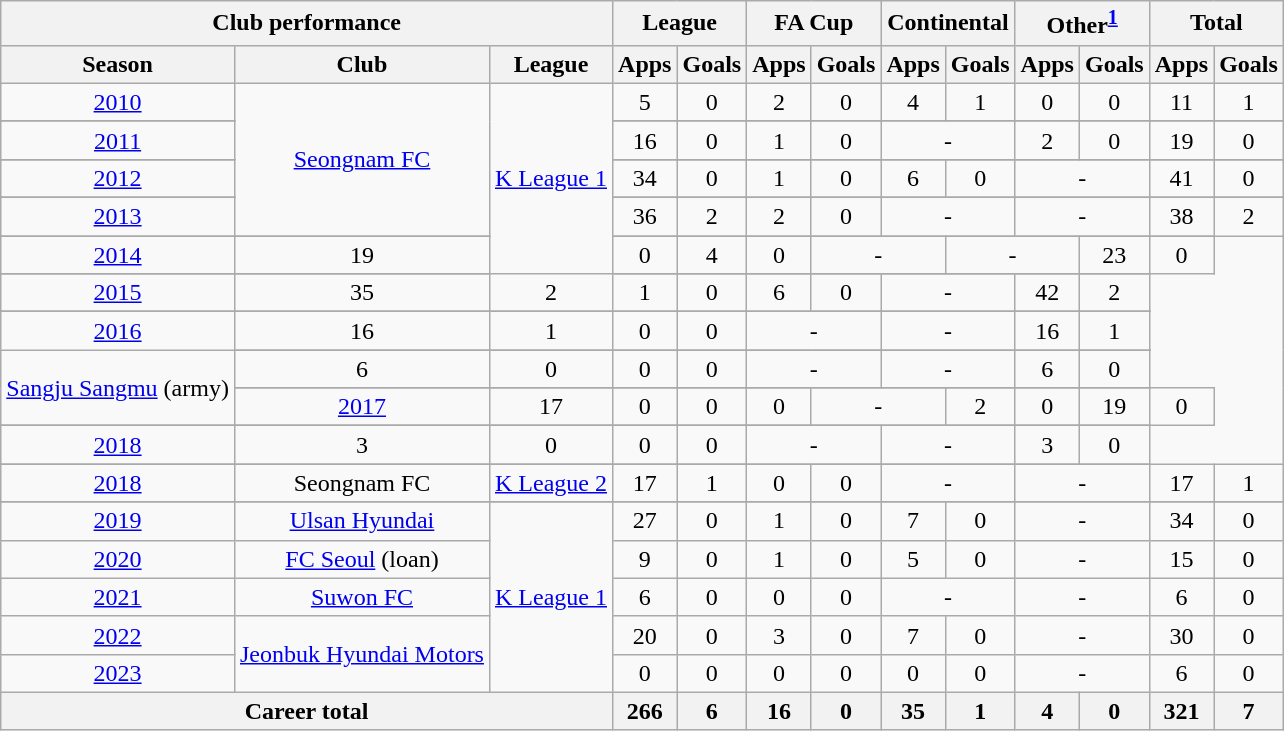<table class="wikitable" style="text-align:center">
<tr>
<th colspan=3>Club performance</th>
<th colspan=2>League</th>
<th colspan=2>FA Cup</th>
<th colspan=2>Continental</th>
<th colspan=2>Other<sup><a href='#'>1</a></sup></th>
<th colspan=2>Total</th>
</tr>
<tr>
<th>Season</th>
<th>Club</th>
<th>League</th>
<th>Apps</th>
<th>Goals</th>
<th>Apps</th>
<th>Goals</th>
<th>Apps</th>
<th>Goals</th>
<th>Apps</th>
<th>Goals</th>
<th>Apps</th>
<th>Goals</th>
</tr>
<tr>
<td><a href='#'>2010</a></td>
<td rowspan=7><a href='#'>Seongnam FC</a></td>
<td rowspan=10><a href='#'>K League 1</a></td>
<td>5</td>
<td>0</td>
<td>2</td>
<td>0</td>
<td>4</td>
<td>1</td>
<td>0</td>
<td>0</td>
<td>11</td>
<td>1</td>
</tr>
<tr>
</tr>
<tr>
<td><a href='#'>2011</a></td>
<td>16</td>
<td>0</td>
<td>1</td>
<td>0</td>
<td colspan="2">-</td>
<td>2</td>
<td>0</td>
<td>19</td>
<td>0</td>
</tr>
<tr>
</tr>
<tr>
<td><a href='#'>2012</a></td>
<td>34</td>
<td>0</td>
<td>1</td>
<td>0</td>
<td>6</td>
<td>0</td>
<td colspan="2">-</td>
<td>41</td>
<td>0</td>
</tr>
<tr>
</tr>
<tr>
<td><a href='#'>2013</a></td>
<td>36</td>
<td>2</td>
<td>2</td>
<td>0</td>
<td colspan="2">-</td>
<td colspan="2">-</td>
<td>38</td>
<td>2</td>
</tr>
<tr>
</tr>
<tr>
<td><a href='#'>2014</a></td>
<td>19</td>
<td>0</td>
<td>4</td>
<td>0</td>
<td colspan="2">-</td>
<td colspan="2">-</td>
<td>23</td>
<td>0</td>
</tr>
<tr>
</tr>
<tr>
<td><a href='#'>2015</a></td>
<td>35</td>
<td>2</td>
<td>1</td>
<td>0</td>
<td>6</td>
<td>0</td>
<td colspan="2">-</td>
<td>42</td>
<td>2</td>
</tr>
<tr>
</tr>
<tr>
<td rowspan=2><a href='#'>2016</a></td>
<td>16</td>
<td>1</td>
<td>0</td>
<td>0</td>
<td colspan="2">-</td>
<td colspan="2">-</td>
<td>16</td>
<td>1</td>
</tr>
<tr>
</tr>
<tr>
<td rowspan=3><a href='#'>Sangju Sangmu</a> (army)</td>
<td>6</td>
<td>0</td>
<td>0</td>
<td>0</td>
<td colspan="2">-</td>
<td colspan="2">-</td>
<td>6</td>
<td>0</td>
</tr>
<tr>
</tr>
<tr>
<td><a href='#'>2017</a></td>
<td>17</td>
<td>0</td>
<td>0</td>
<td>0</td>
<td colspan="2">-</td>
<td>2</td>
<td>0</td>
<td>19</td>
<td>0</td>
</tr>
<tr>
</tr>
<tr>
<td><a href='#'>2018</a></td>
<td>3</td>
<td>0</td>
<td>0</td>
<td>0</td>
<td colspan="2">-</td>
<td colspan="2">-</td>
<td>3</td>
<td>0</td>
</tr>
<tr>
</tr>
<tr>
<td><a href='#'>2018</a></td>
<td>Seongnam FC</td>
<td><a href='#'>K League 2</a></td>
<td>17</td>
<td>1</td>
<td>0</td>
<td>0</td>
<td colspan="2">-</td>
<td colspan="2">-</td>
<td>17</td>
<td>1</td>
</tr>
<tr>
</tr>
<tr>
<td><a href='#'>2019</a></td>
<td><a href='#'>Ulsan Hyundai</a></td>
<td rowspan="5"><a href='#'>K League 1</a></td>
<td>27</td>
<td>0</td>
<td>1</td>
<td>0</td>
<td>7</td>
<td>0</td>
<td colspan="2">-</td>
<td>34</td>
<td>0</td>
</tr>
<tr>
<td><a href='#'>2020</a></td>
<td><a href='#'>FC Seoul</a> (loan)</td>
<td>9</td>
<td>0</td>
<td>1</td>
<td>0</td>
<td>5</td>
<td>0</td>
<td colspan="2">-</td>
<td>15</td>
<td>0</td>
</tr>
<tr>
<td><a href='#'>2021</a></td>
<td><a href='#'>Suwon FC</a></td>
<td>6</td>
<td>0</td>
<td>0</td>
<td>0</td>
<td colspan="2">-</td>
<td colspan="2">-</td>
<td>6</td>
<td>0</td>
</tr>
<tr>
<td><a href='#'>2022</a></td>
<td rowspan=2><a href='#'>Jeonbuk Hyundai Motors</a></td>
<td>20</td>
<td>0</td>
<td>3</td>
<td>0</td>
<td>7</td>
<td>0</td>
<td colspan="2">-</td>
<td>30</td>
<td>0</td>
</tr>
<tr>
<td><a href='#'>2023</a></td>
<td>0</td>
<td>0</td>
<td>0</td>
<td>0</td>
<td>0</td>
<td>0</td>
<td colspan="2">-</td>
<td>6</td>
<td>0</td>
</tr>
<tr>
<th colspan=3>Career total</th>
<th>266</th>
<th>6</th>
<th>16</th>
<th>0</th>
<th>35</th>
<th>1</th>
<th>4</th>
<th>0</th>
<th>321</th>
<th>7</th>
</tr>
</table>
